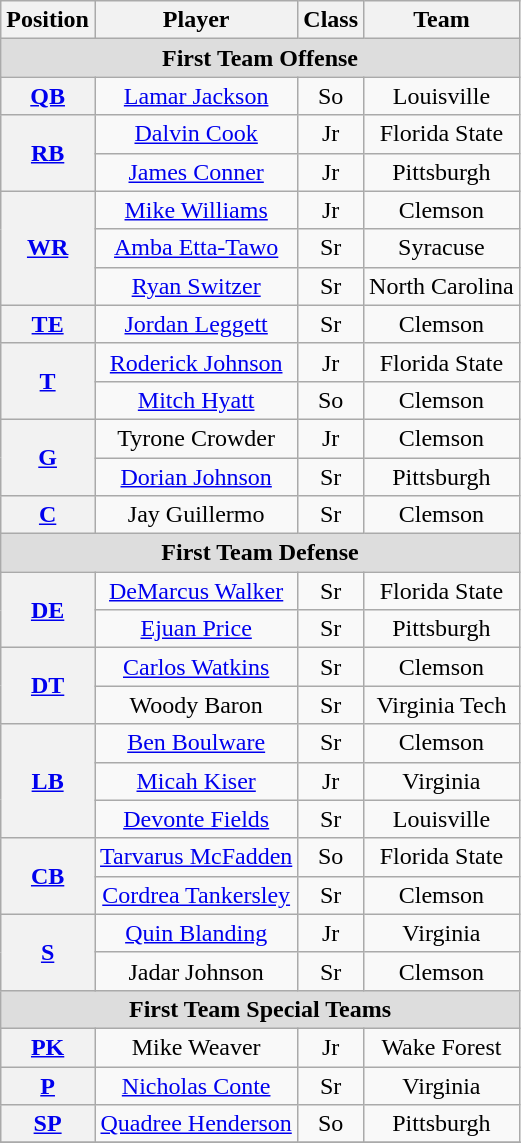<table class="wikitable">
<tr>
<th>Position</th>
<th>Player</th>
<th>Class</th>
<th>Team</th>
</tr>
<tr>
<td colspan="4" style="text-align:center; background:#ddd;"><strong>First Team Offense</strong></td>
</tr>
<tr style="text-align:center;">
<th rowspan="1"><a href='#'>QB</a></th>
<td><a href='#'>Lamar Jackson</a></td>
<td>So</td>
<td>Louisville</td>
</tr>
<tr style="text-align:center;">
<th rowspan="2"><a href='#'>RB</a></th>
<td><a href='#'>Dalvin Cook</a></td>
<td>Jr</td>
<td>Florida State</td>
</tr>
<tr style="text-align:center;">
<td><a href='#'>James Conner</a></td>
<td>Jr</td>
<td>Pittsburgh</td>
</tr>
<tr style="text-align:center;">
<th rowspan="3"><a href='#'>WR</a></th>
<td><a href='#'>Mike Williams</a></td>
<td>Jr</td>
<td>Clemson</td>
</tr>
<tr style="text-align:center;">
<td><a href='#'>Amba Etta-Tawo</a></td>
<td>Sr</td>
<td>Syracuse</td>
</tr>
<tr style="text-align:center;">
<td><a href='#'>Ryan Switzer</a></td>
<td>Sr</td>
<td>North Carolina</td>
</tr>
<tr style="text-align:center;">
<th rowspan="1"><a href='#'>TE</a></th>
<td><a href='#'>Jordan Leggett</a></td>
<td>Sr</td>
<td>Clemson</td>
</tr>
<tr style="text-align:center;">
<th rowspan="2"><a href='#'>T</a></th>
<td><a href='#'>Roderick Johnson</a></td>
<td>Jr</td>
<td>Florida State</td>
</tr>
<tr style="text-align:center;">
<td><a href='#'>Mitch Hyatt</a></td>
<td>So</td>
<td>Clemson</td>
</tr>
<tr style="text-align:center;">
<th rowspan="2"><a href='#'>G</a></th>
<td>Tyrone Crowder</td>
<td>Jr</td>
<td>Clemson</td>
</tr>
<tr style="text-align:center;">
<td><a href='#'>Dorian Johnson</a></td>
<td>Sr</td>
<td>Pittsburgh</td>
</tr>
<tr style="text-align:center;">
<th rowspan="1"><a href='#'>C</a></th>
<td>Jay Guillermo</td>
<td>Sr</td>
<td>Clemson</td>
</tr>
<tr style="text-align:center;">
<td colspan="4" style="text-align:center; background:#ddd;"><strong>First Team Defense</strong></td>
</tr>
<tr style="text-align:center;">
<th rowspan="2"><a href='#'>DE</a></th>
<td><a href='#'>DeMarcus Walker</a></td>
<td>Sr</td>
<td>Florida State</td>
</tr>
<tr style="text-align:center;">
<td><a href='#'>Ejuan Price</a></td>
<td>Sr</td>
<td>Pittsburgh</td>
</tr>
<tr style="text-align:center;">
<th rowspan="2"><a href='#'>DT</a></th>
<td><a href='#'>Carlos Watkins</a></td>
<td>Sr</td>
<td>Clemson</td>
</tr>
<tr style="text-align:center;">
<td>Woody Baron</td>
<td>Sr</td>
<td>Virginia Tech</td>
</tr>
<tr style="text-align:center;">
<th rowspan="3"><a href='#'>LB</a></th>
<td><a href='#'>Ben Boulware</a></td>
<td>Sr</td>
<td>Clemson</td>
</tr>
<tr style="text-align:center;">
<td><a href='#'>Micah Kiser</a></td>
<td>Jr</td>
<td>Virginia</td>
</tr>
<tr style="text-align:center;">
<td><a href='#'>Devonte Fields</a></td>
<td>Sr</td>
<td>Louisville</td>
</tr>
<tr style="text-align:center;">
<th rowspan="2"><a href='#'>CB</a></th>
<td><a href='#'>Tarvarus McFadden</a></td>
<td>So</td>
<td>Florida State</td>
</tr>
<tr style="text-align:center;">
<td><a href='#'>Cordrea Tankersley</a></td>
<td>Sr</td>
<td>Clemson</td>
</tr>
<tr style="text-align:center;">
<th rowspan="2"><a href='#'>S</a></th>
<td><a href='#'>Quin Blanding</a></td>
<td>Jr</td>
<td>Virginia</td>
</tr>
<tr style="text-align:center;">
<td>Jadar Johnson</td>
<td>Sr</td>
<td>Clemson</td>
</tr>
<tr>
<td colspan="4" style="text-align:center; background:#ddd;"><strong>First Team Special Teams</strong></td>
</tr>
<tr style="text-align:center;">
<th rowspan="1"><a href='#'>PK</a></th>
<td>Mike Weaver</td>
<td>Jr</td>
<td>Wake Forest</td>
</tr>
<tr style="text-align:center;">
<th rowspan="1"><a href='#'>P</a></th>
<td><a href='#'>Nicholas Conte</a></td>
<td>Sr</td>
<td>Virginia</td>
</tr>
<tr style="text-align:center;">
<th rowspan="1"><a href='#'>SP</a></th>
<td><a href='#'>Quadree Henderson</a></td>
<td>So</td>
<td>Pittsburgh</td>
</tr>
<tr>
</tr>
</table>
